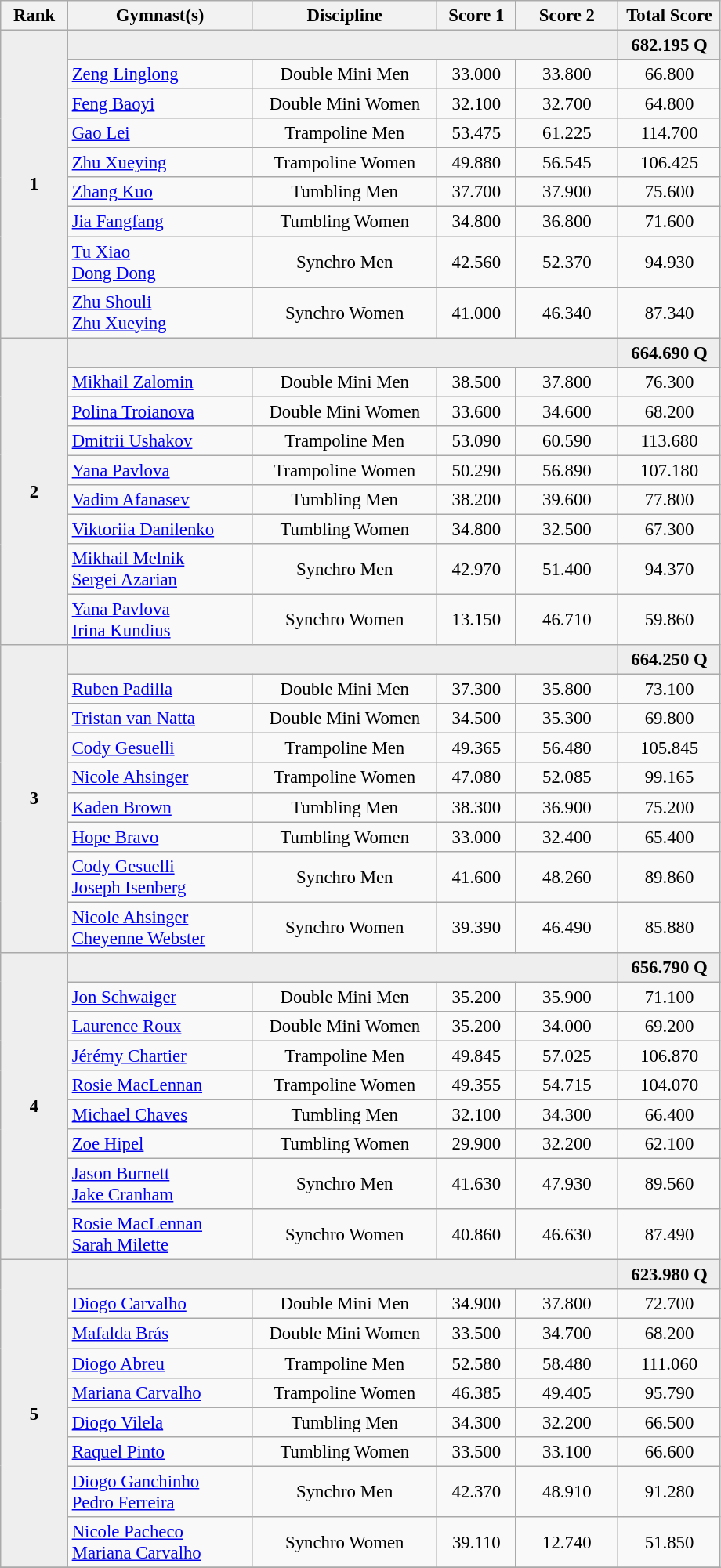<table class="wikitable" style="text-align:center; font-size:95%">
<tr>
<th style="width:50px;">Rank</th>
<th style="width:150px;">Gymnast(s)</th>
<th style="width:150px;">Discipline</th>
<th style="width:60px;">Score 1</th>
<th style="width:80px;">Score 2</th>
<th style="width:80px;">Total Score</th>
</tr>
<tr style="background:#eee;">
<td rowspan=9><strong>1</strong></td>
<td colspan=4 style="text-align:center;"><strong></strong></td>
<td><strong>682.195</strong> <strong>Q</strong></td>
</tr>
<tr>
<td style="text-align:left;"><a href='#'>Zeng Linglong</a></td>
<td>Double Mini Men</td>
<td>33.000</td>
<td>33.800</td>
<td>66.800</td>
</tr>
<tr>
<td style="text-align:left;"><a href='#'>Feng Baoyi</a></td>
<td>Double Mini Women</td>
<td>32.100</td>
<td>32.700</td>
<td>64.800</td>
</tr>
<tr>
<td style="text-align:left;"><a href='#'>Gao Lei</a></td>
<td>Trampoline Men</td>
<td>53.475</td>
<td>61.225</td>
<td>114.700</td>
</tr>
<tr>
<td style="text-align:left;"><a href='#'>Zhu Xueying</a></td>
<td>Trampoline Women</td>
<td>49.880</td>
<td>56.545</td>
<td>106.425</td>
</tr>
<tr>
<td style="text-align:left;"><a href='#'>Zhang Kuo</a></td>
<td>Tumbling Men</td>
<td>37.700</td>
<td>37.900</td>
<td>75.600</td>
</tr>
<tr>
<td style="text-align:left;"><a href='#'>Jia Fangfang</a></td>
<td>Tumbling Women</td>
<td>34.800</td>
<td>36.800</td>
<td>71.600</td>
</tr>
<tr>
<td style="text-align:left;"><a href='#'>Tu Xiao</a> <br> <a href='#'>Dong Dong</a></td>
<td>Synchro Men</td>
<td>42.560</td>
<td>52.370</td>
<td>94.930</td>
</tr>
<tr>
<td style="text-align:left;"><a href='#'>Zhu Shouli</a> <br> <a href='#'>Zhu Xueying</a></td>
<td>Synchro Women</td>
<td>41.000</td>
<td>46.340</td>
<td>87.340</td>
</tr>
<tr style="background:#eee;">
<td rowspan=9><strong>2</strong></td>
<td colspan=4 style="text-align:center;"><strong></strong></td>
<td><strong>664.690</strong> <strong>Q</strong></td>
</tr>
<tr>
<td style="text-align:left;"><a href='#'>Mikhail Zalomin</a></td>
<td>Double Mini Men</td>
<td>38.500</td>
<td>37.800</td>
<td>76.300</td>
</tr>
<tr>
<td style="text-align:left;"><a href='#'>Polina Troianova</a></td>
<td>Double Mini Women</td>
<td>33.600</td>
<td>34.600</td>
<td>68.200</td>
</tr>
<tr>
<td style="text-align:left;"><a href='#'>Dmitrii Ushakov</a></td>
<td>Trampoline Men</td>
<td>53.090</td>
<td>60.590</td>
<td>113.680</td>
</tr>
<tr>
<td style="text-align:left;"><a href='#'>Yana Pavlova</a></td>
<td>Trampoline Women</td>
<td>50.290</td>
<td>56.890</td>
<td>107.180</td>
</tr>
<tr>
<td style="text-align:left;"><a href='#'>Vadim Afanasev</a></td>
<td>Tumbling Men</td>
<td>38.200</td>
<td>39.600</td>
<td>77.800</td>
</tr>
<tr>
<td style="text-align:left;"><a href='#'>Viktoriia Danilenko</a></td>
<td>Tumbling Women</td>
<td>34.800</td>
<td>32.500</td>
<td>67.300</td>
</tr>
<tr>
<td style="text-align:left;"><a href='#'>Mikhail Melnik</a> <br> <a href='#'>Sergei Azarian</a></td>
<td>Synchro Men</td>
<td>42.970</td>
<td>51.400</td>
<td>94.370</td>
</tr>
<tr>
<td style="text-align:left;"><a href='#'>Yana Pavlova</a> <br> <a href='#'>Irina Kundius</a></td>
<td>Synchro Women</td>
<td>13.150</td>
<td>46.710</td>
<td>59.860</td>
</tr>
<tr style="background:#eee;">
<td rowspan=9><strong>3</strong></td>
<td colspan=4 style="text-align:center;"><strong></strong></td>
<td><strong>664.250</strong> <strong>Q</strong></td>
</tr>
<tr>
<td style="text-align:left;"><a href='#'>Ruben Padilla</a></td>
<td>Double Mini Men</td>
<td>37.300</td>
<td>35.800</td>
<td>73.100</td>
</tr>
<tr>
<td style="text-align:left;"><a href='#'>Tristan van Natta</a></td>
<td>Double Mini Women</td>
<td>34.500</td>
<td>35.300</td>
<td>69.800</td>
</tr>
<tr>
<td style="text-align:left;"><a href='#'>Cody Gesuelli</a></td>
<td>Trampoline Men</td>
<td>49.365</td>
<td>56.480</td>
<td>105.845</td>
</tr>
<tr>
<td style="text-align:left;"><a href='#'>Nicole Ahsinger</a></td>
<td>Trampoline Women</td>
<td>47.080</td>
<td>52.085</td>
<td>99.165</td>
</tr>
<tr>
<td style="text-align:left;"><a href='#'>Kaden Brown</a></td>
<td>Tumbling Men</td>
<td>38.300</td>
<td>36.900</td>
<td>75.200</td>
</tr>
<tr>
<td style="text-align:left;"><a href='#'>Hope Bravo</a></td>
<td>Tumbling Women</td>
<td>33.000</td>
<td>32.400</td>
<td>65.400</td>
</tr>
<tr>
<td style="text-align:left;"><a href='#'>Cody Gesuelli</a> <br> <a href='#'>Joseph Isenberg</a></td>
<td>Synchro Men</td>
<td>41.600</td>
<td>48.260</td>
<td>89.860</td>
</tr>
<tr>
<td style="text-align:left;"><a href='#'>Nicole Ahsinger</a> <br> <a href='#'>Cheyenne Webster</a></td>
<td>Synchro Women</td>
<td>39.390</td>
<td>46.490</td>
<td>85.880</td>
</tr>
<tr style="background:#eee;">
<td rowspan=9><strong>4</strong></td>
<td colspan=4 style="text-align:center;"><strong></strong></td>
<td><strong>656.790</strong> <strong>Q</strong></td>
</tr>
<tr>
<td style="text-align:left;"><a href='#'>Jon Schwaiger</a></td>
<td>Double Mini Men</td>
<td>35.200</td>
<td>35.900</td>
<td>71.100</td>
</tr>
<tr>
<td style="text-align:left;"><a href='#'>Laurence Roux</a></td>
<td>Double Mini Women</td>
<td>35.200</td>
<td>34.000</td>
<td>69.200</td>
</tr>
<tr>
<td style="text-align:left;"><a href='#'>Jérémy Chartier</a></td>
<td>Trampoline Men</td>
<td>49.845</td>
<td>57.025</td>
<td>106.870</td>
</tr>
<tr>
<td style="text-align:left;"><a href='#'>Rosie MacLennan</a></td>
<td>Trampoline Women</td>
<td>49.355</td>
<td>54.715</td>
<td>104.070</td>
</tr>
<tr>
<td style="text-align:left;"><a href='#'>Michael Chaves</a></td>
<td>Tumbling Men</td>
<td>32.100</td>
<td>34.300</td>
<td>66.400</td>
</tr>
<tr>
<td style="text-align:left;"><a href='#'>Zoe Hipel</a></td>
<td>Tumbling Women</td>
<td>29.900</td>
<td>32.200</td>
<td>62.100</td>
</tr>
<tr>
<td style="text-align:left;"><a href='#'>Jason Burnett</a> <br> <a href='#'>Jake Cranham</a></td>
<td>Synchro Men</td>
<td>41.630</td>
<td>47.930</td>
<td>89.560</td>
</tr>
<tr>
<td style="text-align:left;"><a href='#'>Rosie MacLennan</a> <br> <a href='#'>Sarah Milette</a></td>
<td>Synchro Women</td>
<td>40.860</td>
<td>46.630</td>
<td>87.490</td>
</tr>
<tr style="background:#eee;">
<td rowspan=9><strong>5</strong></td>
<td colspan=4 style="text-align:center;"><strong></strong></td>
<td><strong>623.980</strong> <strong>Q</strong></td>
</tr>
<tr>
<td style="text-align:left;"><a href='#'>Diogo Carvalho</a></td>
<td>Double Mini Men</td>
<td>34.900</td>
<td>37.800</td>
<td>72.700</td>
</tr>
<tr>
<td style="text-align:left;"><a href='#'>Mafalda Brás</a></td>
<td>Double Mini Women</td>
<td>33.500</td>
<td>34.700</td>
<td>68.200</td>
</tr>
<tr>
<td style="text-align:left;"><a href='#'>Diogo Abreu</a></td>
<td>Trampoline Men</td>
<td>52.580</td>
<td>58.480</td>
<td>111.060</td>
</tr>
<tr>
<td style="text-align:left;"><a href='#'>Mariana Carvalho</a></td>
<td>Trampoline Women</td>
<td>46.385</td>
<td>49.405</td>
<td>95.790</td>
</tr>
<tr>
<td style="text-align:left;"><a href='#'>Diogo Vilela</a></td>
<td>Tumbling Men</td>
<td>34.300</td>
<td>32.200</td>
<td>66.500</td>
</tr>
<tr>
<td style="text-align:left;"><a href='#'>Raquel Pinto</a></td>
<td>Tumbling Women</td>
<td>33.500</td>
<td>33.100</td>
<td>66.600</td>
</tr>
<tr>
<td style="text-align:left;"><a href='#'>Diogo Ganchinho</a> <br> <a href='#'>Pedro Ferreira</a></td>
<td>Synchro Men</td>
<td>42.370</td>
<td>48.910</td>
<td>91.280</td>
</tr>
<tr>
<td style="text-align:left;"><a href='#'>Nicole Pacheco</a> <br> <a href='#'>Mariana Carvalho</a></td>
<td>Synchro Women</td>
<td>39.110</td>
<td>12.740</td>
<td>51.850</td>
</tr>
<tr>
</tr>
</table>
